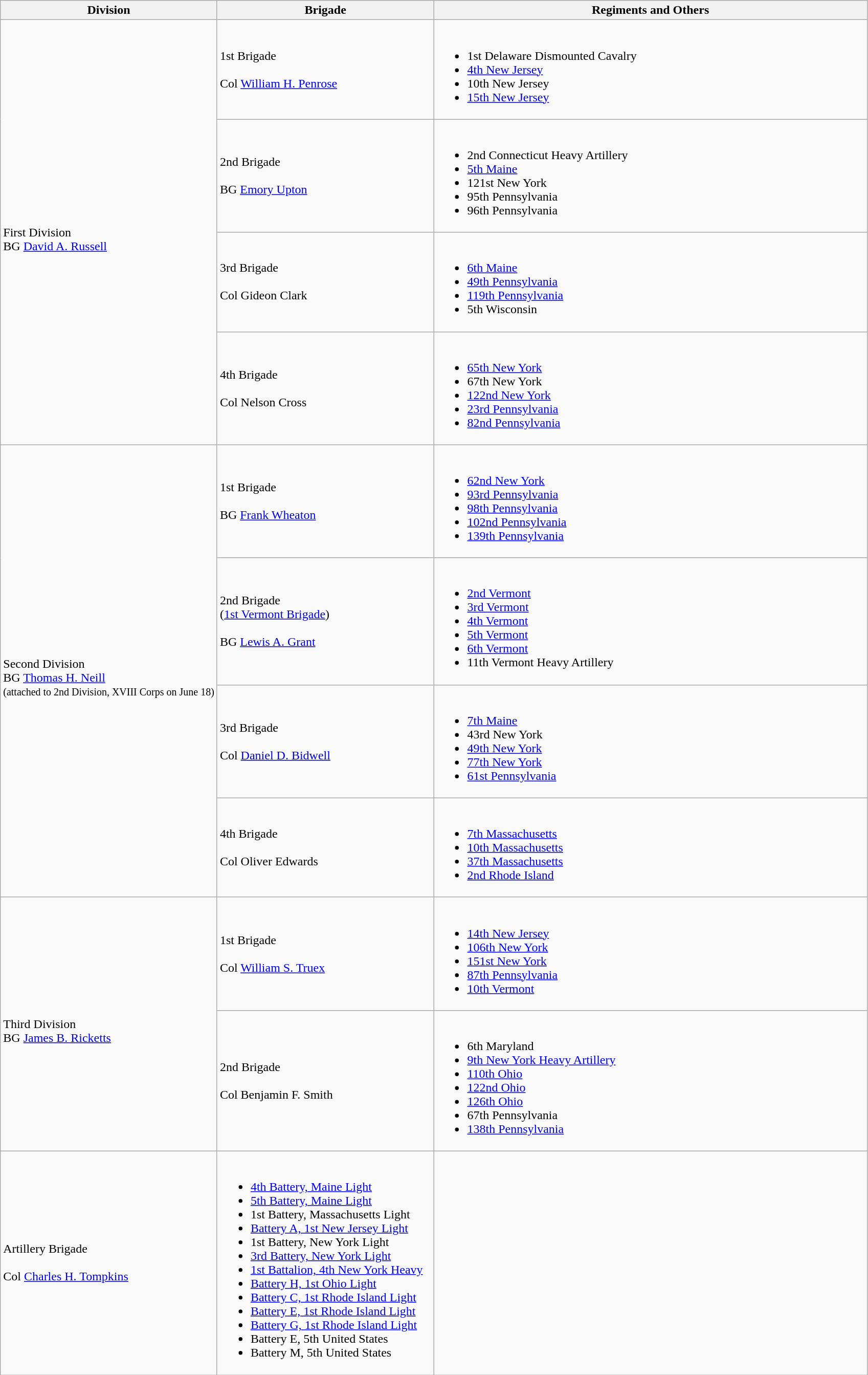<table class="wikitable">
<tr>
<th width=25%>Division</th>
<th width=25%>Brigade</th>
<th>Regiments and Others</th>
</tr>
<tr>
<td rowspan=4><br>First Division
<br>
BG <a href='#'>David A. Russell</a></td>
<td>1st Brigade<br><br>
Col <a href='#'>William H. Penrose</a></td>
<td><br><ul><li>1st Delaware Dismounted Cavalry</li><li><a href='#'>4th New Jersey</a></li><li>10th New Jersey</li><li><a href='#'>15th New Jersey</a></li></ul></td>
</tr>
<tr>
<td>2nd Brigade<br><br>
BG <a href='#'>Emory Upton</a></td>
<td><br><ul><li>2nd Connecticut Heavy Artillery</li><li><a href='#'>5th Maine</a></li><li>121st New York</li><li>95th Pennsylvania</li><li>96th Pennsylvania</li></ul></td>
</tr>
<tr>
<td>3rd Brigade<br><br>
Col Gideon Clark</td>
<td><br><ul><li><a href='#'>6th Maine</a></li><li><a href='#'>49th Pennsylvania</a></li><li><a href='#'>119th Pennsylvania</a></li><li>5th Wisconsin</li></ul></td>
</tr>
<tr>
<td>4th Brigade<br><br>
Col Nelson Cross</td>
<td><br><ul><li><a href='#'>65th New York</a></li><li>67th New York</li><li><a href='#'>122nd New York</a></li><li><a href='#'>23rd Pennsylvania</a></li><li><a href='#'>82nd Pennsylvania</a></li></ul></td>
</tr>
<tr>
<td rowspan=4><br>Second Division
<br>
BG <a href='#'>Thomas H. Neill</a><br><small>(attached to 2nd Division, XVIII Corps on June 18)</small></td>
<td>1st Brigade<br><br>
BG <a href='#'>Frank Wheaton</a></td>
<td><br><ul><li><a href='#'>62nd New York</a></li><li><a href='#'>93rd Pennsylvania</a></li><li><a href='#'>98th Pennsylvania</a></li><li><a href='#'>102nd Pennsylvania</a></li><li><a href='#'>139th Pennsylvania</a></li></ul></td>
</tr>
<tr>
<td>2nd Brigade<br>(<a href='#'>1st Vermont Brigade</a>)<br><br>
BG <a href='#'>Lewis A. Grant</a></td>
<td><br><ul><li><a href='#'>2nd Vermont</a></li><li><a href='#'>3rd Vermont</a></li><li><a href='#'>4th Vermont</a></li><li><a href='#'>5th Vermont</a></li><li><a href='#'>6th Vermont</a></li><li>11th Vermont Heavy Artillery</li></ul></td>
</tr>
<tr>
<td>3rd Brigade<br><br>
Col <a href='#'>Daniel D. Bidwell</a></td>
<td><br><ul><li><a href='#'>7th Maine</a></li><li>43rd New York</li><li><a href='#'>49th New York</a></li><li><a href='#'>77th New York</a></li><li><a href='#'>61st Pennsylvania</a></li></ul></td>
</tr>
<tr>
<td>4th Brigade<br><br>
Col Oliver Edwards</td>
<td><br><ul><li><a href='#'>7th Massachusetts</a></li><li><a href='#'>10th Massachusetts</a></li><li><a href='#'>37th Massachusetts</a></li><li><a href='#'>2nd Rhode Island</a></li></ul></td>
</tr>
<tr>
<td rowspan=2><br>Third Division
<br>
BG <a href='#'>James B. Ricketts</a></td>
<td>1st Brigade<br><br>
Col <a href='#'>William S. Truex</a></td>
<td><br><ul><li><a href='#'>14th New Jersey</a></li><li><a href='#'>106th New York</a></li><li><a href='#'>151st New York</a></li><li><a href='#'>87th Pennsylvania</a></li><li><a href='#'>10th Vermont</a></li></ul></td>
</tr>
<tr>
<td>2nd Brigade<br><br>
Col Benjamin F. Smith</td>
<td><br><ul><li>6th Maryland</li><li><a href='#'>9th New York Heavy Artillery</a></li><li><a href='#'>110th Ohio</a></li><li><a href='#'>122nd Ohio</a></li><li><a href='#'>126th Ohio</a></li><li>67th Pennsylvania</li><li><a href='#'>138th Pennsylvania</a></li></ul></td>
</tr>
<tr>
<td>Artillery Brigade<br><br>
Col <a href='#'>Charles H. Tompkins</a></td>
<td><br><ul><li><a href='#'>4th Battery, Maine Light</a></li><li><a href='#'>5th Battery, Maine Light</a></li><li>1st Battery, Massachusetts Light</li><li><a href='#'>Battery A, 1st New Jersey Light</a></li><li>1st Battery, New York Light</li><li><a href='#'>3rd Battery, New York Light</a></li><li><a href='#'>1st Battalion, 4th New York Heavy</a></li><li><a href='#'>Battery H, 1st Ohio Light</a></li><li><a href='#'>Battery C, 1st Rhode Island Light</a></li><li><a href='#'>Battery E, 1st Rhode Island Light</a></li><li><a href='#'>Battery G, 1st Rhode Island Light</a></li><li>Battery E, 5th United States</li><li>Battery M, 5th United States</li></ul></td>
</tr>
</table>
